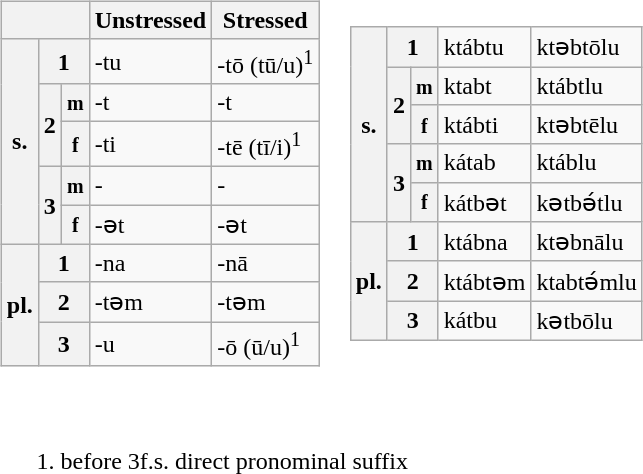<table>
<tr>
<td><br><table class="wikitable">
<tr>
<th colspan="3"></th>
<th>Unstressed</th>
<th>Stressed</th>
</tr>
<tr>
<th rowspan="5">s.</th>
<th colspan="2">1</th>
<td>-tu</td>
<td>-tō (tū/u)<sup>1</sup></td>
</tr>
<tr>
<th rowspan="2">2</th>
<th><small>m</small></th>
<td>-t</td>
<td>-t</td>
</tr>
<tr>
<th><small>f</small></th>
<td>-ti</td>
<td>-tē (tī/i)<sup>1</sup></td>
</tr>
<tr>
<th rowspan="2">3</th>
<th><small>m</small></th>
<td>-</td>
<td>-</td>
</tr>
<tr>
<th><small>f</small></th>
<td>-ət</td>
<td>-ət</td>
</tr>
<tr>
<th rowspan="3">pl.</th>
<th colspan="2">1</th>
<td>-na</td>
<td>-nā</td>
</tr>
<tr>
<th colspan="2">2</th>
<td>-təm</td>
<td>-təm</td>
</tr>
<tr>
<th colspan="2">3</th>
<td>-u</td>
<td>-ō (ū/u)<sup>1</sup></td>
</tr>
</table>
</td>
<td><br><table class="wikitable">
<tr>
<th rowspan="5">s.</th>
<th colspan="2">1</th>
<td>ktábtu</td>
<td>ktəbtōlu</td>
</tr>
<tr>
<th rowspan="2">2</th>
<th><small>m</small></th>
<td>ktabt</td>
<td>ktábtlu</td>
</tr>
<tr>
<th><small>f</small></th>
<td>ktábti</td>
<td>ktəbtēlu</td>
</tr>
<tr>
<th rowspan="2">3</th>
<th><small>m</small></th>
<td>kátab</td>
<td>ktáblu</td>
</tr>
<tr>
<th><small>f</small></th>
<td>kátbət</td>
<td>kətbə́tlu</td>
</tr>
<tr>
<th rowspan="3">pl.</th>
<th colspan="2">1</th>
<td>ktábna</td>
<td>ktəbnālu</td>
</tr>
<tr>
<th colspan="2">2</th>
<td>ktábtəm</td>
<td>ktabtə́mlu</td>
</tr>
<tr>
<th colspan="2">3</th>
<td>kátbu</td>
<td>kətbōlu</td>
</tr>
</table>
</td>
</tr>
<tr>
<td colspan="2"><br><ol><li>before 3f.s. direct pronominal suffix</li></ol></td>
</tr>
</table>
